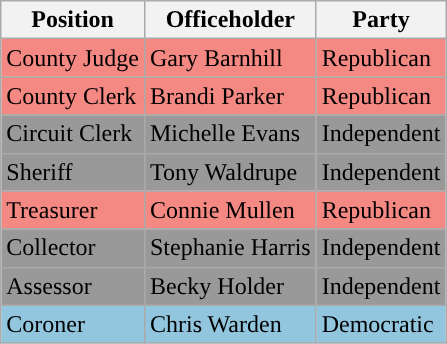<table class="wikitable mw-collapsible">
<tr>
<th>Position</th>
<th>Officeholder</th>
<th>Party</th>
</tr>
<tr style="background-color:#F48882;">
<td>County Judge</td>
<td>Gary Barnhill</td>
<td>Republican</td>
</tr>
<tr style="background-color:#F48882;">
<td>County Clerk</td>
<td>Brandi Parker</td>
<td>Republican</td>
</tr>
<tr style="background-color:#999999;">
<td>Circuit Clerk</td>
<td>Michelle Evans</td>
<td>Independent</td>
</tr>
<tr style="background-color:#999999;">
<td>Sheriff</td>
<td>Tony Waldrupe</td>
<td>Independent</td>
</tr>
<tr style="background-color:#F48882;">
<td>Treasurer</td>
<td>Connie Mullen</td>
<td>Republican</td>
</tr>
<tr style="background-color:#999999;">
<td>Collector</td>
<td>Stephanie Harris</td>
<td>Independent</td>
</tr>
<tr style="background-color:#999999;">
<td>Assessor</td>
<td>Becky Holder</td>
<td>Independent</td>
</tr>
<tr style="background-color:#92C5DE;">
<td>Coroner</td>
<td>Chris Warden</td>
<td>Democratic</td>
</tr>
</table>
